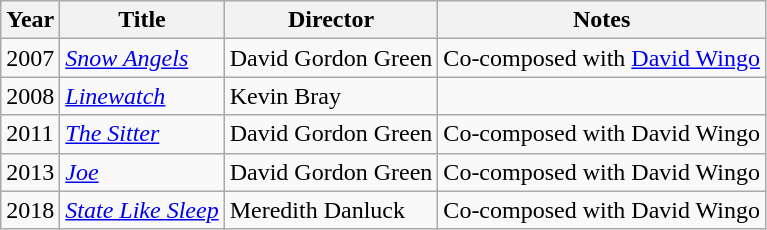<table class="wikitable">
<tr>
<th>Year</th>
<th>Title</th>
<th>Director</th>
<th>Notes</th>
</tr>
<tr>
<td>2007</td>
<td><em><a href='#'>Snow Angels</a></em></td>
<td>David Gordon Green</td>
<td>Co-composed with <a href='#'>David Wingo</a></td>
</tr>
<tr>
<td>2008</td>
<td><em><a href='#'>Linewatch</a></em></td>
<td>Kevin Bray</td>
<td></td>
</tr>
<tr>
<td>2011</td>
<td><em><a href='#'>The Sitter</a></em></td>
<td>David Gordon Green</td>
<td>Co-composed with David Wingo</td>
</tr>
<tr>
<td>2013</td>
<td><em><a href='#'>Joe</a></em></td>
<td>David Gordon Green</td>
<td>Co-composed with David Wingo</td>
</tr>
<tr>
<td>2018</td>
<td><em><a href='#'>State Like Sleep</a></em></td>
<td>Meredith Danluck</td>
<td>Co-composed with David Wingo</td>
</tr>
</table>
